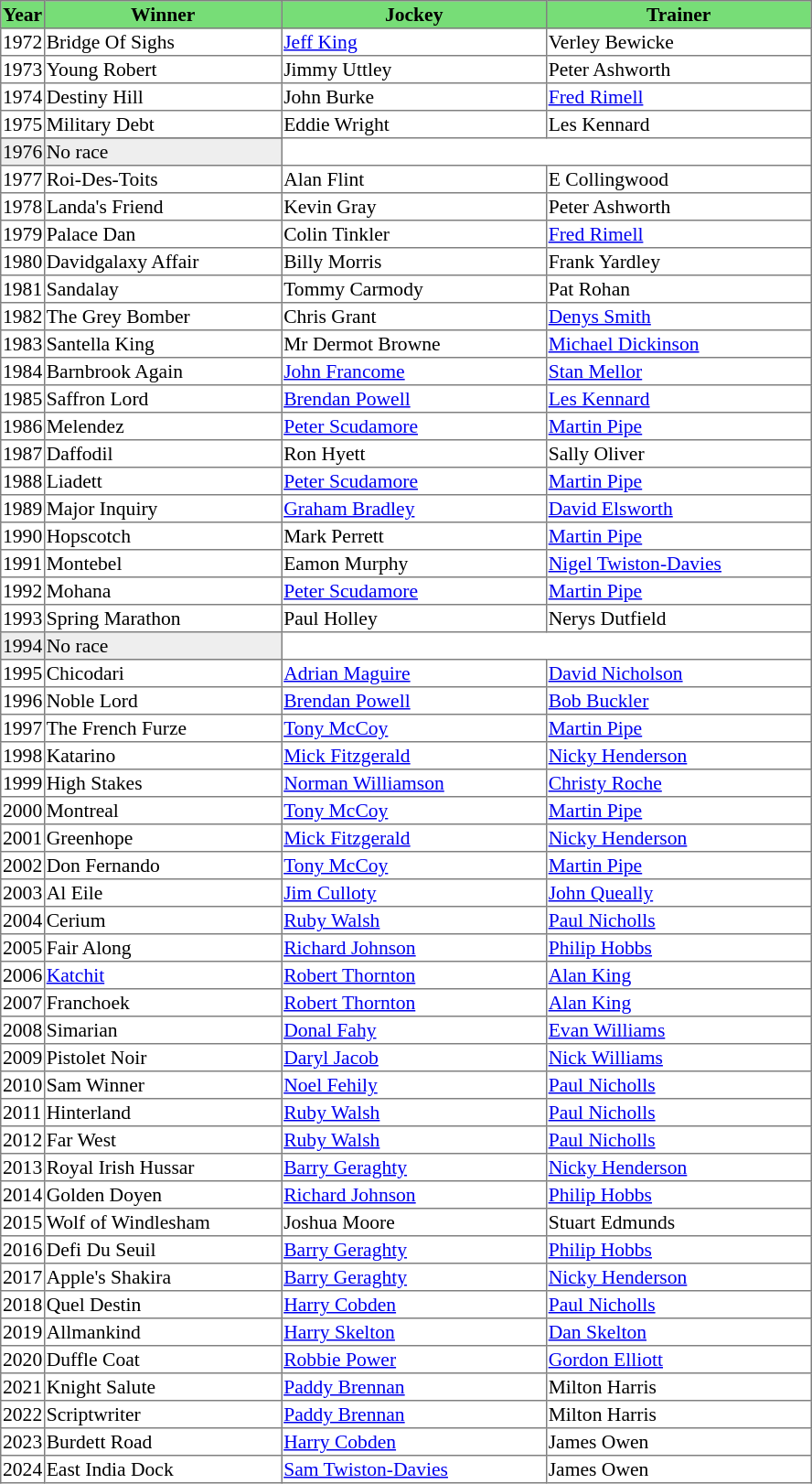<table class = "sortable" | border="1" style="border-collapse: collapse; font-size:90%">
<tr bgcolor="#77dd77" align="center">
<th>Year</th>
<th>Winner</th>
<th>Jockey</th>
<th>Trainer</th>
</tr>
<tr>
<td>1972</td>
<td>Bridge Of Sighs</td>
<td><a href='#'>Jeff King</a></td>
<td>Verley Bewicke</td>
</tr>
<tr>
<td>1973</td>
<td>Young Robert</td>
<td>Jimmy Uttley</td>
<td>Peter Ashworth</td>
</tr>
<tr>
<td>1974</td>
<td>Destiny Hill</td>
<td>John Burke</td>
<td><a href='#'>Fred Rimell</a></td>
</tr>
<tr>
<td>1975</td>
<td>Military Debt</td>
<td>Eddie Wright</td>
<td>Les Kennard</td>
</tr>
<tr>
</tr>
<tr bgcolor="#eeeeee">
<td>1976<td>No race</td></td>
</tr>
<tr>
<td>1977</td>
<td>Roi-Des-Toits</td>
<td>Alan Flint</td>
<td>E Collingwood</td>
</tr>
<tr>
<td>1978</td>
<td>Landa's Friend</td>
<td>Kevin Gray</td>
<td>Peter Ashworth</td>
</tr>
<tr>
<td>1979</td>
<td>Palace Dan</td>
<td>Colin Tinkler</td>
<td><a href='#'>Fred Rimell</a></td>
</tr>
<tr>
<td>1980</td>
<td>Davidgalaxy Affair</td>
<td>Billy Morris</td>
<td>Frank Yardley</td>
</tr>
<tr>
<td>1981</td>
<td>Sandalay</td>
<td>Tommy Carmody</td>
<td>Pat Rohan</td>
</tr>
<tr>
<td>1982</td>
<td>The Grey Bomber</td>
<td>Chris Grant</td>
<td><a href='#'>Denys Smith</a></td>
</tr>
<tr>
<td>1983</td>
<td>Santella King</td>
<td>Mr Dermot Browne</td>
<td><a href='#'>Michael Dickinson</a></td>
</tr>
<tr>
<td>1984</td>
<td>Barnbrook Again</td>
<td><a href='#'>John Francome</a></td>
<td><a href='#'>Stan Mellor</a></td>
</tr>
<tr>
<td>1985</td>
<td>Saffron Lord</td>
<td><a href='#'>Brendan Powell</a></td>
<td><a href='#'>Les Kennard</a></td>
</tr>
<tr>
<td>1986</td>
<td>Melendez</td>
<td><a href='#'>Peter Scudamore</a></td>
<td><a href='#'>Martin Pipe</a></td>
</tr>
<tr>
<td>1987</td>
<td>Daffodil</td>
<td>Ron Hyett</td>
<td>Sally Oliver</td>
</tr>
<tr>
<td>1988</td>
<td>Liadett</td>
<td><a href='#'>Peter Scudamore</a></td>
<td><a href='#'>Martin Pipe</a></td>
</tr>
<tr>
<td>1989</td>
<td>Major Inquiry</td>
<td><a href='#'>Graham Bradley</a></td>
<td><a href='#'>David Elsworth</a></td>
</tr>
<tr>
<td>1990</td>
<td>Hopscotch</td>
<td>Mark Perrett</td>
<td><a href='#'>Martin Pipe</a></td>
</tr>
<tr>
<td>1991</td>
<td>Montebel</td>
<td>Eamon Murphy</td>
<td><a href='#'>Nigel Twiston-Davies</a></td>
</tr>
<tr>
<td>1992</td>
<td>Mohana</td>
<td><a href='#'>Peter Scudamore</a></td>
<td><a href='#'>Martin Pipe</a></td>
</tr>
<tr>
<td>1993</td>
<td>Spring Marathon</td>
<td>Paul Holley</td>
<td>Nerys Dutfield</td>
</tr>
<tr bgcolor="#eeeeee">
<td>1994<td>No race</td></td>
</tr>
<tr>
<td>1995</td>
<td>Chicodari</td>
<td><a href='#'>Adrian Maguire</a></td>
<td><a href='#'>David Nicholson</a></td>
</tr>
<tr>
<td>1996</td>
<td width=170px>Noble Lord</td>
<td width=190px><a href='#'>Brendan Powell</a></td>
<td width=190px><a href='#'>Bob Buckler</a></td>
</tr>
<tr>
<td>1997</td>
<td>The French Furze</td>
<td><a href='#'>Tony McCoy</a></td>
<td><a href='#'>Martin Pipe</a></td>
</tr>
<tr>
<td>1998</td>
<td>Katarino</td>
<td><a href='#'>Mick Fitzgerald</a></td>
<td><a href='#'>Nicky Henderson</a></td>
</tr>
<tr>
<td>1999</td>
<td>High Stakes</td>
<td><a href='#'>Norman Williamson</a></td>
<td><a href='#'>Christy Roche</a></td>
</tr>
<tr>
<td>2000</td>
<td>Montreal</td>
<td><a href='#'>Tony McCoy</a></td>
<td><a href='#'>Martin Pipe</a></td>
</tr>
<tr>
<td>2001</td>
<td>Greenhope</td>
<td><a href='#'>Mick Fitzgerald</a></td>
<td><a href='#'>Nicky Henderson</a></td>
</tr>
<tr>
<td>2002</td>
<td>Don Fernando</td>
<td><a href='#'>Tony McCoy</a></td>
<td><a href='#'>Martin Pipe</a></td>
</tr>
<tr>
<td>2003</td>
<td>Al Eile</td>
<td><a href='#'>Jim Culloty</a></td>
<td><a href='#'>John Queally</a></td>
</tr>
<tr>
<td>2004</td>
<td>Cerium</td>
<td><a href='#'>Ruby Walsh</a></td>
<td><a href='#'>Paul Nicholls</a></td>
</tr>
<tr>
<td>2005</td>
<td>Fair Along</td>
<td><a href='#'>Richard Johnson</a></td>
<td><a href='#'>Philip Hobbs</a></td>
</tr>
<tr>
<td>2006</td>
<td><a href='#'>Katchit</a></td>
<td><a href='#'>Robert Thornton</a></td>
<td><a href='#'>Alan King</a></td>
</tr>
<tr>
<td>2007</td>
<td>Franchoek</td>
<td><a href='#'>Robert Thornton</a></td>
<td><a href='#'>Alan King</a></td>
</tr>
<tr>
<td>2008</td>
<td>Simarian</td>
<td><a href='#'>Donal Fahy</a></td>
<td><a href='#'>Evan Williams</a></td>
</tr>
<tr>
<td>2009</td>
<td>Pistolet Noir</td>
<td><a href='#'>Daryl Jacob</a></td>
<td><a href='#'>Nick Williams</a></td>
</tr>
<tr>
<td>2010</td>
<td>Sam Winner</td>
<td><a href='#'>Noel Fehily</a></td>
<td><a href='#'>Paul Nicholls</a></td>
</tr>
<tr>
<td>2011</td>
<td>Hinterland</td>
<td><a href='#'>Ruby Walsh</a></td>
<td><a href='#'>Paul Nicholls</a></td>
</tr>
<tr>
<td>2012</td>
<td>Far West</td>
<td><a href='#'>Ruby Walsh</a></td>
<td><a href='#'>Paul Nicholls</a></td>
</tr>
<tr>
<td>2013</td>
<td>Royal Irish Hussar</td>
<td><a href='#'>Barry Geraghty</a></td>
<td><a href='#'>Nicky Henderson</a></td>
</tr>
<tr>
<td>2014</td>
<td>Golden Doyen</td>
<td><a href='#'>Richard Johnson</a></td>
<td><a href='#'>Philip Hobbs</a></td>
</tr>
<tr>
<td>2015</td>
<td>Wolf of Windlesham</td>
<td>Joshua Moore</td>
<td>Stuart Edmunds</td>
</tr>
<tr>
<td>2016</td>
<td>Defi Du Seuil</td>
<td><a href='#'>Barry Geraghty</a></td>
<td><a href='#'>Philip Hobbs</a></td>
</tr>
<tr>
<td>2017</td>
<td>Apple's Shakira</td>
<td><a href='#'>Barry Geraghty</a></td>
<td><a href='#'>Nicky Henderson</a></td>
</tr>
<tr>
<td>2018</td>
<td>Quel Destin</td>
<td><a href='#'>Harry Cobden</a></td>
<td><a href='#'>Paul Nicholls</a></td>
</tr>
<tr>
<td>2019</td>
<td>Allmankind</td>
<td><a href='#'>Harry Skelton</a></td>
<td><a href='#'>Dan Skelton</a></td>
</tr>
<tr>
<td>2020</td>
<td>Duffle Coat</td>
<td><a href='#'>Robbie Power</a></td>
<td><a href='#'>Gordon Elliott</a></td>
</tr>
<tr>
<td>2021</td>
<td>Knight Salute</td>
<td><a href='#'>Paddy Brennan</a></td>
<td>Milton Harris</td>
</tr>
<tr>
<td>2022</td>
<td>Scriptwriter</td>
<td><a href='#'>Paddy Brennan</a></td>
<td>Milton Harris</td>
</tr>
<tr>
<td>2023</td>
<td>Burdett Road</td>
<td><a href='#'>Harry Cobden</a></td>
<td>James Owen</td>
</tr>
<tr>
<td>2024</td>
<td>East India Dock</td>
<td><a href='#'>Sam Twiston-Davies</a></td>
<td>James Owen</td>
</tr>
</table>
